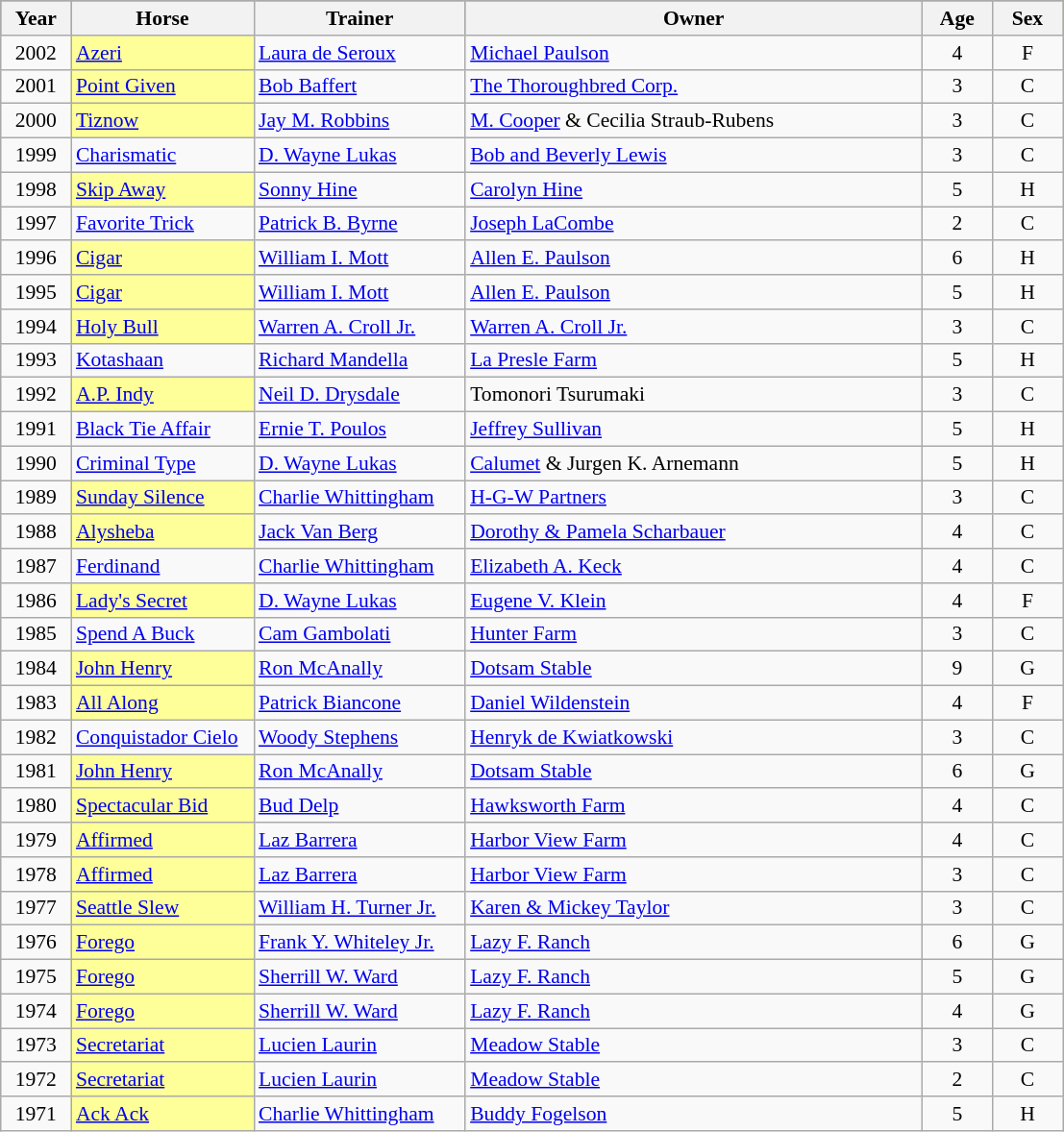<table class = "wikitable sortable" | border="1" cellpadding="0" style="border-collapse: collapse; font-size:90%">
<tr style="background:#987654; text-align:center;">
<th style="width:42px;">Year<br></th>
<th style="width:120px;">Horse<br></th>
<th style="width:140px;">Trainer<br></th>
<th style="width:310px;">Owner<br></th>
<th style="width:42px;">Age</th>
<th style="width:42px;">Sex</th>
</tr>
<tr>
<td align=center>2002</td>
<td style="background-color:#FFFF99"><a href='#'>Azeri</a></td>
<td><a href='#'>Laura de Seroux</a></td>
<td><a href='#'>Michael Paulson</a></td>
<td align=center>4</td>
<td align=center>F</td>
</tr>
<tr>
<td align=center>2001</td>
<td style="background-color:#FFFF99"><a href='#'>Point Given</a></td>
<td><a href='#'>Bob Baffert</a></td>
<td><a href='#'>The Thoroughbred Corp.</a></td>
<td align=center>3</td>
<td align=center>C</td>
</tr>
<tr>
<td align=center>2000</td>
<td style="background-color:#FFFF99"><a href='#'>Tiznow</a></td>
<td><a href='#'>Jay M. Robbins</a></td>
<td><a href='#'>M. Cooper</a> & Cecilia Straub-Rubens</td>
<td align=center>3</td>
<td align=center>C</td>
</tr>
<tr>
<td align=center>1999</td>
<td><a href='#'>Charismatic</a></td>
<td><a href='#'>D. Wayne Lukas</a></td>
<td><a href='#'>Bob and Beverly Lewis</a></td>
<td align=center>3</td>
<td align=center>C</td>
</tr>
<tr>
<td align=center>1998</td>
<td style="background-color:#FFFF99"><a href='#'>Skip Away</a></td>
<td><a href='#'>Sonny Hine</a></td>
<td><a href='#'>Carolyn Hine</a></td>
<td align=center>5</td>
<td align=center>H</td>
</tr>
<tr>
<td align=center>1997</td>
<td><a href='#'>Favorite Trick</a></td>
<td><a href='#'>Patrick B. Byrne</a></td>
<td><a href='#'>Joseph LaCombe</a></td>
<td align=center>2</td>
<td align=center>C</td>
</tr>
<tr>
<td align=center>1996</td>
<td style="background-color:#FFFF99"><a href='#'>Cigar</a></td>
<td><a href='#'>William I. Mott</a></td>
<td><a href='#'>Allen E. Paulson</a></td>
<td align=center>6</td>
<td align=center>H</td>
</tr>
<tr>
<td align=center>1995</td>
<td style="background-color:#FFFF99"><a href='#'>Cigar</a></td>
<td><a href='#'>William I. Mott</a></td>
<td><a href='#'>Allen E. Paulson</a></td>
<td align=center>5</td>
<td align=center>H</td>
</tr>
<tr>
<td align=center>1994</td>
<td style="background-color:#FFFF99"><a href='#'>Holy Bull</a></td>
<td><a href='#'>Warren A. Croll Jr.</a></td>
<td><a href='#'>Warren A. Croll Jr.</a></td>
<td align=center>3</td>
<td align=center>C</td>
</tr>
<tr>
<td align=center>1993</td>
<td><a href='#'>Kotashaan</a></td>
<td><a href='#'>Richard Mandella</a></td>
<td><a href='#'>La Presle Farm</a></td>
<td align=center>5</td>
<td align=center>H</td>
</tr>
<tr>
<td align=center>1992</td>
<td style="background-color:#FFFF99"><a href='#'>A.P. Indy</a></td>
<td><a href='#'>Neil D. Drysdale</a></td>
<td>Tomonori Tsurumaki</td>
<td align=center>3</td>
<td align=center>C</td>
</tr>
<tr>
<td align=center>1991</td>
<td><a href='#'>Black Tie Affair</a></td>
<td><a href='#'>Ernie T. Poulos</a></td>
<td><a href='#'>Jeffrey Sullivan</a></td>
<td align=center>5</td>
<td align=center>H</td>
</tr>
<tr>
<td align=center>1990</td>
<td><a href='#'>Criminal Type</a></td>
<td><a href='#'>D. Wayne Lukas</a></td>
<td><a href='#'>Calumet</a> & Jurgen K. Arnemann</td>
<td align=center>5</td>
<td align=center>H</td>
</tr>
<tr>
<td align=center>1989</td>
<td style="background-color:#FFFF99"><a href='#'>Sunday Silence</a></td>
<td><a href='#'>Charlie Whittingham</a></td>
<td><a href='#'>H-G-W Partners</a></td>
<td align=center>3</td>
<td align=center>C</td>
</tr>
<tr>
<td align=center>1988</td>
<td style="background-color:#FFFF99"><a href='#'>Alysheba</a></td>
<td><a href='#'>Jack Van Berg</a></td>
<td><a href='#'>Dorothy & Pamela Scharbauer</a></td>
<td align=center>4</td>
<td align=center>C</td>
</tr>
<tr>
<td align=center>1987</td>
<td><a href='#'>Ferdinand</a></td>
<td><a href='#'>Charlie Whittingham</a></td>
<td><a href='#'>Elizabeth A. Keck</a></td>
<td align=center>4</td>
<td align=center>C</td>
</tr>
<tr>
<td align=center>1986</td>
<td style="background-color:#FFFF99"><a href='#'>Lady's Secret</a></td>
<td><a href='#'>D. Wayne Lukas</a></td>
<td><a href='#'>Eugene V. Klein</a></td>
<td align=center>4</td>
<td align=center>F</td>
</tr>
<tr>
<td align=center>1985</td>
<td><a href='#'>Spend A Buck</a></td>
<td><a href='#'>Cam Gambolati</a></td>
<td><a href='#'>Hunter Farm</a></td>
<td align=center>3</td>
<td align=center>C</td>
</tr>
<tr>
<td align=center>1984</td>
<td style="background-color:#FFFF99"><a href='#'>John Henry</a></td>
<td><a href='#'>Ron McAnally</a></td>
<td><a href='#'>Dotsam Stable</a></td>
<td align=center>9</td>
<td align=center>G</td>
</tr>
<tr>
<td align=center>1983</td>
<td style="background-color:#FFFF99"><a href='#'>All Along</a></td>
<td><a href='#'>Patrick Biancone</a></td>
<td><a href='#'>Daniel Wildenstein</a></td>
<td align=center>4</td>
<td align=center>F</td>
</tr>
<tr>
<td align=center>1982</td>
<td><a href='#'>Conquistador Cielo</a></td>
<td><a href='#'>Woody Stephens</a></td>
<td><a href='#'>Henryk de Kwiatkowski</a></td>
<td align=center>3</td>
<td align=center>C</td>
</tr>
<tr>
<td align=center>1981</td>
<td style="background-color:#FFFF99"><a href='#'>John Henry</a></td>
<td><a href='#'>Ron McAnally</a></td>
<td><a href='#'>Dotsam Stable</a></td>
<td align=center>6</td>
<td align=center>G</td>
</tr>
<tr>
<td align=center>1980</td>
<td style="background-color:#FFFF99"><a href='#'>Spectacular Bid</a></td>
<td><a href='#'>Bud Delp</a></td>
<td><a href='#'>Hawksworth Farm</a></td>
<td align=center>4</td>
<td align=center>C</td>
</tr>
<tr>
<td align=center>1979</td>
<td style="background-color:#FFFF99"><a href='#'>Affirmed</a></td>
<td><a href='#'>Laz Barrera</a></td>
<td><a href='#'>Harbor View Farm</a></td>
<td align=center>4</td>
<td align=center>C</td>
</tr>
<tr>
<td align=center>1978</td>
<td style="background-color:#FFFF99"><a href='#'>Affirmed</a></td>
<td><a href='#'>Laz Barrera</a></td>
<td><a href='#'>Harbor View Farm</a></td>
<td align=center>3</td>
<td align=center>C</td>
</tr>
<tr>
<td align=center>1977</td>
<td style="background-color:#FFFF99"><a href='#'>Seattle Slew</a></td>
<td><a href='#'>William H. Turner Jr.</a></td>
<td><a href='#'>Karen & Mickey Taylor</a></td>
<td align=center>3</td>
<td align=center>C</td>
</tr>
<tr>
<td align=center>1976</td>
<td style="background-color:#FFFF99"><a href='#'>Forego</a></td>
<td><a href='#'>Frank Y. Whiteley Jr.</a></td>
<td><a href='#'>Lazy F. Ranch</a></td>
<td align=center>6</td>
<td align=center>G</td>
</tr>
<tr>
<td align=center>1975</td>
<td style="background-color:#FFFF99"><a href='#'>Forego</a></td>
<td><a href='#'>Sherrill W. Ward</a></td>
<td><a href='#'>Lazy F. Ranch</a></td>
<td align=center>5</td>
<td align=center>G</td>
</tr>
<tr>
<td align=center>1974</td>
<td style="background-color:#FFFF99"><a href='#'>Forego</a></td>
<td><a href='#'>Sherrill W. Ward</a></td>
<td><a href='#'>Lazy F. Ranch</a></td>
<td align=center>4</td>
<td align=center>G</td>
</tr>
<tr>
<td align=center>1973</td>
<td style="background-color:#FFFF99"><a href='#'>Secretariat</a></td>
<td><a href='#'>Lucien Laurin</a></td>
<td><a href='#'>Meadow Stable</a></td>
<td align=center>3</td>
<td align=center>C</td>
</tr>
<tr>
<td align=center>1972</td>
<td style="background-color:#FFFF99"><a href='#'>Secretariat</a></td>
<td><a href='#'>Lucien Laurin</a></td>
<td><a href='#'>Meadow Stable</a></td>
<td align=center>2</td>
<td align=center>C</td>
</tr>
<tr>
<td align=center>1971</td>
<td style="background-color:#FFFF99"><a href='#'>Ack Ack</a></td>
<td><a href='#'>Charlie Whittingham</a></td>
<td><a href='#'>Buddy Fogelson</a></td>
<td align=center>5</td>
<td align=center>H</td>
</tr>
</table>
